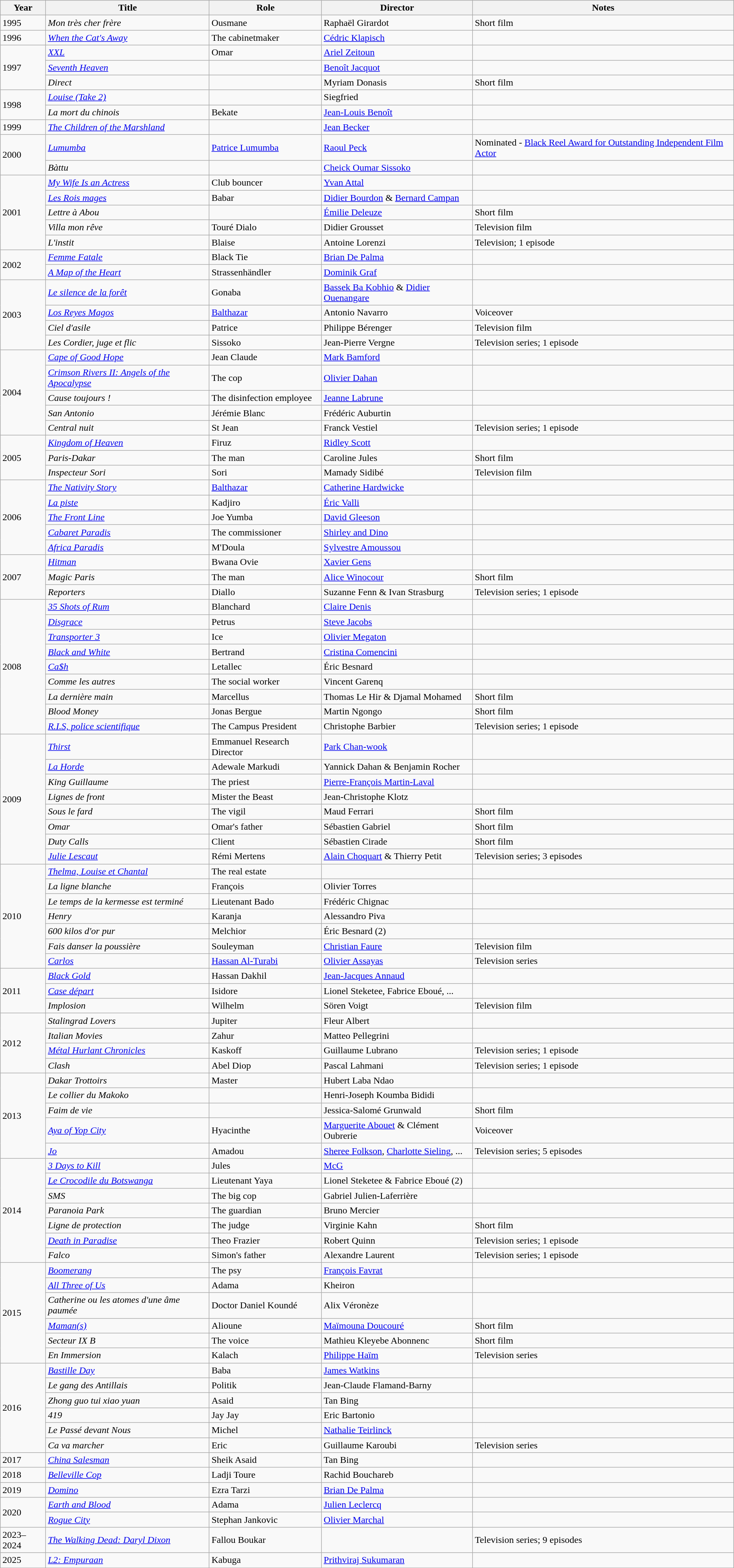<table class="wikitable">
<tr>
<th>Year</th>
<th>Title</th>
<th>Role</th>
<th>Director</th>
<th>Notes</th>
</tr>
<tr>
<td rowspan=1>1995</td>
<td><em>Mon très cher frère</em></td>
<td>Ousmane</td>
<td>Raphaël Girardot</td>
<td>Short film</td>
</tr>
<tr>
<td rowspan=1>1996</td>
<td><em><a href='#'>When the Cat's Away</a></em></td>
<td>The cabinetmaker</td>
<td><a href='#'>Cédric Klapisch</a></td>
<td></td>
</tr>
<tr>
<td rowspan=3>1997</td>
<td><em><a href='#'>XXL</a></em></td>
<td>Omar</td>
<td><a href='#'>Ariel Zeitoun</a></td>
<td></td>
</tr>
<tr>
<td><em><a href='#'>Seventh Heaven</a></em></td>
<td></td>
<td><a href='#'>Benoît Jacquot</a></td>
<td></td>
</tr>
<tr>
<td><em>Direct</em></td>
<td></td>
<td>Myriam Donasis</td>
<td>Short film</td>
</tr>
<tr>
<td rowspan=2>1998</td>
<td><em><a href='#'>Louise (Take 2)</a></em></td>
<td></td>
<td>Siegfried</td>
<td></td>
</tr>
<tr>
<td><em>La mort du chinois</em></td>
<td>Bekate</td>
<td><a href='#'>Jean-Louis Benoît</a></td>
<td></td>
</tr>
<tr>
<td rowspan=1>1999</td>
<td><em><a href='#'>The Children of the Marshland</a></em></td>
<td></td>
<td><a href='#'>Jean Becker</a></td>
<td></td>
</tr>
<tr>
<td rowspan=2>2000</td>
<td><em><a href='#'>Lumumba</a></em></td>
<td><a href='#'>Patrice Lumumba</a></td>
<td><a href='#'>Raoul Peck</a></td>
<td>Nominated - <a href='#'>Black Reel Award for Outstanding Independent Film Actor</a></td>
</tr>
<tr>
<td><em>Bàttu</em></td>
<td></td>
<td><a href='#'>Cheick Oumar Sissoko</a></td>
<td></td>
</tr>
<tr>
<td rowspan=5>2001</td>
<td><em><a href='#'>My Wife Is an Actress</a></em></td>
<td>Club bouncer</td>
<td><a href='#'>Yvan Attal</a></td>
<td></td>
</tr>
<tr>
<td><em><a href='#'>Les Rois mages</a></em></td>
<td>Babar</td>
<td><a href='#'>Didier Bourdon</a> & <a href='#'>Bernard Campan</a></td>
<td></td>
</tr>
<tr>
<td><em>Lettre à Abou</em></td>
<td></td>
<td><a href='#'>Émilie Deleuze</a></td>
<td>Short film</td>
</tr>
<tr>
<td><em>Villa mon rêve</em></td>
<td>Touré Dialo</td>
<td>Didier Grousset</td>
<td>Television film</td>
</tr>
<tr>
<td><em>L'instit</em></td>
<td>Blaise</td>
<td>Antoine Lorenzi</td>
<td>Television; 1 episode</td>
</tr>
<tr>
<td rowspan=2>2002</td>
<td><em><a href='#'>Femme Fatale</a></em></td>
<td>Black Tie</td>
<td><a href='#'>Brian De Palma</a></td>
<td></td>
</tr>
<tr>
<td><em><a href='#'>A Map of the Heart</a></em></td>
<td>Strassenhändler</td>
<td><a href='#'>Dominik Graf</a></td>
<td></td>
</tr>
<tr>
<td rowspan=4>2003</td>
<td><em><a href='#'>Le silence de la forêt</a></em></td>
<td>Gonaba</td>
<td><a href='#'>Bassek Ba Kobhio</a> & <a href='#'>Didier Ouenangare</a></td>
<td></td>
</tr>
<tr>
<td><em><a href='#'>Los Reyes Magos</a></em></td>
<td><a href='#'>Balthazar</a></td>
<td>Antonio Navarro</td>
<td>Voiceover</td>
</tr>
<tr>
<td><em>Ciel d'asile</em></td>
<td>Patrice</td>
<td>Philippe Bérenger</td>
<td>Television film</td>
</tr>
<tr>
<td><em>Les Cordier, juge et flic</em></td>
<td>Sissoko</td>
<td>Jean-Pierre Vergne</td>
<td>Television series; 1 episode</td>
</tr>
<tr>
<td rowspan=5>2004</td>
<td><em><a href='#'>Cape of Good Hope</a></em></td>
<td>Jean Claude</td>
<td><a href='#'>Mark Bamford</a></td>
<td></td>
</tr>
<tr>
<td><em><a href='#'>Crimson Rivers II: Angels of the Apocalypse</a></em></td>
<td>The cop</td>
<td><a href='#'>Olivier Dahan</a></td>
<td></td>
</tr>
<tr>
<td><em>Cause toujours !</em></td>
<td>The disinfection employee</td>
<td><a href='#'>Jeanne Labrune</a></td>
<td></td>
</tr>
<tr>
<td><em>San Antonio</em></td>
<td>Jérémie Blanc</td>
<td>Frédéric Auburtin</td>
<td></td>
</tr>
<tr>
<td><em>Central nuit</em></td>
<td>St Jean</td>
<td>Franck Vestiel</td>
<td>Television series; 1 episode</td>
</tr>
<tr>
<td rowspan=3>2005</td>
<td><em><a href='#'>Kingdom of Heaven</a></em></td>
<td>Firuz</td>
<td><a href='#'>Ridley Scott</a></td>
<td></td>
</tr>
<tr>
<td><em>Paris-Dakar</em></td>
<td>The man</td>
<td>Caroline Jules</td>
<td>Short film</td>
</tr>
<tr>
<td><em>Inspecteur Sori</em></td>
<td>Sori</td>
<td>Mamady Sidibé</td>
<td>Television film</td>
</tr>
<tr>
<td rowspan=5>2006</td>
<td><em><a href='#'>The Nativity Story</a></em></td>
<td><a href='#'>Balthazar</a></td>
<td><a href='#'>Catherine Hardwicke</a></td>
<td></td>
</tr>
<tr>
<td><em><a href='#'>La piste</a></em></td>
<td>Kadjiro</td>
<td><a href='#'>Éric Valli</a></td>
<td></td>
</tr>
<tr>
<td><em><a href='#'>The Front Line</a></em></td>
<td>Joe Yumba</td>
<td><a href='#'>David Gleeson</a></td>
<td></td>
</tr>
<tr>
<td><em><a href='#'>Cabaret Paradis</a></em></td>
<td>The commissioner</td>
<td><a href='#'>Shirley and Dino</a></td>
<td></td>
</tr>
<tr>
<td><em><a href='#'>Africa Paradis</a></em></td>
<td>M'Doula</td>
<td><a href='#'>Sylvestre Amoussou</a></td>
<td></td>
</tr>
<tr>
<td rowspan=3>2007</td>
<td><em><a href='#'>Hitman</a></em></td>
<td>Bwana Ovie</td>
<td><a href='#'>Xavier Gens</a></td>
<td></td>
</tr>
<tr>
<td><em>Magic Paris</em></td>
<td>The man</td>
<td><a href='#'>Alice Winocour</a></td>
<td>Short film</td>
</tr>
<tr>
<td><em>Reporters</em></td>
<td>Diallo</td>
<td>Suzanne Fenn & Ivan Strasburg</td>
<td>Television series; 1 episode</td>
</tr>
<tr>
<td rowspan=9>2008</td>
<td><em><a href='#'>35 Shots of Rum</a></em></td>
<td>Blanchard</td>
<td><a href='#'>Claire Denis</a></td>
<td></td>
</tr>
<tr>
<td><em><a href='#'>Disgrace</a></em></td>
<td>Petrus</td>
<td><a href='#'>Steve Jacobs</a></td>
<td></td>
</tr>
<tr>
<td><em><a href='#'>Transporter 3</a></em></td>
<td>Ice</td>
<td><a href='#'>Olivier Megaton</a></td>
<td></td>
</tr>
<tr>
<td><em><a href='#'>Black and White</a></em></td>
<td>Bertrand</td>
<td><a href='#'>Cristina Comencini</a></td>
<td></td>
</tr>
<tr>
<td><em><a href='#'>Ca$h</a></em></td>
<td>Letallec</td>
<td>Éric Besnard</td>
<td></td>
</tr>
<tr>
<td><em>Comme les autres</em></td>
<td>The social worker</td>
<td>Vincent Garenq</td>
<td></td>
</tr>
<tr>
<td><em>La dernière main</em></td>
<td>Marcellus</td>
<td>Thomas Le Hir & Djamal Mohamed</td>
<td>Short film</td>
</tr>
<tr>
<td><em>Blood Money</em></td>
<td>Jonas Bergue</td>
<td>Martin Ngongo</td>
<td>Short film</td>
</tr>
<tr>
<td><em><a href='#'>R.I.S, police scientifique</a></em></td>
<td>The Campus President</td>
<td>Christophe Barbier</td>
<td>Television series; 1 episode</td>
</tr>
<tr>
<td rowspan=8>2009</td>
<td><em><a href='#'>Thirst</a></em></td>
<td>Emmanuel Research Director</td>
<td><a href='#'>Park Chan-wook</a></td>
<td></td>
</tr>
<tr>
<td><em><a href='#'>La Horde</a></em></td>
<td>Adewale Markudi</td>
<td>Yannick Dahan & Benjamin Rocher</td>
<td></td>
</tr>
<tr>
<td><em>King Guillaume</em></td>
<td>The priest</td>
<td><a href='#'>Pierre-François Martin-Laval</a></td>
<td></td>
</tr>
<tr>
<td><em>Lignes de front</em></td>
<td>Mister the Beast</td>
<td>Jean-Christophe Klotz</td>
<td></td>
</tr>
<tr>
<td><em>Sous le fard</em></td>
<td>The vigil</td>
<td>Maud Ferrari</td>
<td>Short film</td>
</tr>
<tr>
<td><em>Omar</em></td>
<td>Omar's father</td>
<td>Sébastien Gabriel</td>
<td>Short film</td>
</tr>
<tr>
<td><em>Duty Calls</em></td>
<td>Client</td>
<td>Sébastien Cirade</td>
<td>Short film</td>
</tr>
<tr>
<td><em><a href='#'>Julie Lescaut</a></em></td>
<td>Rémi Mertens</td>
<td><a href='#'>Alain Choquart</a> & Thierry Petit</td>
<td>Television series; 3 episodes</td>
</tr>
<tr>
<td rowspan=7>2010</td>
<td><em><a href='#'>Thelma, Louise et Chantal</a></em></td>
<td>The real estate</td>
<td></td>
<td></td>
</tr>
<tr>
<td><em>La ligne blanche</em></td>
<td>François</td>
<td>Olivier Torres</td>
<td></td>
</tr>
<tr>
<td><em>Le temps de la kermesse est terminé</em></td>
<td>Lieutenant Bado</td>
<td>Frédéric Chignac</td>
<td></td>
</tr>
<tr>
<td><em>Henry</em></td>
<td>Karanja</td>
<td>Alessandro Piva</td>
<td></td>
</tr>
<tr>
<td><em>600 kilos d'or pur</em></td>
<td>Melchior</td>
<td>Éric Besnard (2)</td>
<td></td>
</tr>
<tr>
<td><em>Fais danser la poussière</em></td>
<td>Souleyman</td>
<td><a href='#'>Christian Faure</a></td>
<td>Television film</td>
</tr>
<tr>
<td><em><a href='#'>Carlos</a></em></td>
<td><a href='#'>Hassan Al-Turabi</a></td>
<td><a href='#'>Olivier Assayas</a></td>
<td>Television series</td>
</tr>
<tr>
<td rowspan=3>2011</td>
<td><em><a href='#'>Black Gold</a></em></td>
<td>Hassan Dakhil</td>
<td><a href='#'>Jean-Jacques Annaud</a></td>
<td></td>
</tr>
<tr>
<td><em><a href='#'>Case départ</a></em></td>
<td>Isidore</td>
<td>Lionel Steketee, Fabrice Eboué, ...</td>
<td></td>
</tr>
<tr>
<td><em>Implosion</em></td>
<td>Wilhelm</td>
<td>Sören Voigt</td>
<td>Television film</td>
</tr>
<tr>
<td rowspan=4>2012</td>
<td><em>Stalingrad Lovers</em></td>
<td>Jupiter</td>
<td>Fleur Albert</td>
<td></td>
</tr>
<tr>
<td><em>Italian Movies</em></td>
<td>Zahur</td>
<td>Matteo Pellegrini</td>
<td></td>
</tr>
<tr>
<td><em><a href='#'>Métal Hurlant Chronicles</a></em></td>
<td>Kaskoff</td>
<td>Guillaume Lubrano</td>
<td>Television series; 1 episode</td>
</tr>
<tr>
<td><em>Clash</em></td>
<td>Abel Diop</td>
<td>Pascal Lahmani</td>
<td>Television series; 1 episode</td>
</tr>
<tr>
<td rowspan=5>2013</td>
<td><em>Dakar Trottoirs</em></td>
<td>Master</td>
<td>Hubert Laba Ndao</td>
<td></td>
</tr>
<tr>
<td><em>Le collier du Makoko</em></td>
<td></td>
<td>Henri-Joseph Koumba Bididi</td>
<td></td>
</tr>
<tr>
<td><em>Faim de vie</em></td>
<td></td>
<td>Jessica-Salomé Grunwald</td>
<td>Short film</td>
</tr>
<tr>
<td><em><a href='#'>Aya of Yop City</a></em></td>
<td>Hyacinthe</td>
<td><a href='#'>Marguerite Abouet</a> & Clément Oubrerie</td>
<td>Voiceover</td>
</tr>
<tr>
<td><em><a href='#'>Jo</a></em></td>
<td>Amadou</td>
<td><a href='#'>Sheree Folkson</a>, <a href='#'>Charlotte Sieling</a>, ...</td>
<td>Television series; 5 episodes</td>
</tr>
<tr>
<td rowspan=7>2014</td>
<td><em><a href='#'>3 Days to Kill</a></em></td>
<td>Jules</td>
<td><a href='#'>McG</a></td>
<td></td>
</tr>
<tr>
<td><em><a href='#'>Le Crocodile du Botswanga</a></em></td>
<td>Lieutenant Yaya</td>
<td>Lionel Steketee & Fabrice Eboué (2)</td>
<td></td>
</tr>
<tr>
<td><em>SMS</em></td>
<td>The big cop</td>
<td>Gabriel Julien-Laferrière</td>
<td></td>
</tr>
<tr>
<td><em>Paranoia Park</em></td>
<td>The guardian</td>
<td>Bruno Mercier</td>
<td></td>
</tr>
<tr>
<td><em>Ligne de protection</em></td>
<td>The judge</td>
<td>Virginie Kahn</td>
<td>Short film</td>
</tr>
<tr>
<td><em><a href='#'>Death in Paradise</a></em></td>
<td>Theo Frazier</td>
<td>Robert Quinn</td>
<td>Television series; 1 episode</td>
</tr>
<tr>
<td><em>Falco</em></td>
<td>Simon's father</td>
<td>Alexandre Laurent</td>
<td>Television series; 1 episode</td>
</tr>
<tr>
<td rowspan=6>2015</td>
<td><em><a href='#'>Boomerang</a></em></td>
<td>The psy</td>
<td><a href='#'>François Favrat</a></td>
<td></td>
</tr>
<tr>
<td><em><a href='#'>All Three of Us</a></em></td>
<td>Adama</td>
<td>Kheiron</td>
<td></td>
</tr>
<tr>
<td><em>Catherine ou les atomes d'une âme paumée</em></td>
<td>Doctor Daniel Koundé</td>
<td>Alix Véronèze</td>
<td></td>
</tr>
<tr>
<td><em><a href='#'>Maman(s)</a></em></td>
<td>Alioune</td>
<td><a href='#'>Maïmouna Doucouré</a></td>
<td>Short film</td>
</tr>
<tr>
<td><em>Secteur IX B</em></td>
<td>The voice</td>
<td>Mathieu Kleyebe Abonnenc</td>
<td>Short film</td>
</tr>
<tr>
<td><em>En Immersion</em></td>
<td>Kalach</td>
<td><a href='#'>Philippe Haïm</a></td>
<td>Television series</td>
</tr>
<tr>
<td rowspan=6>2016</td>
<td><em><a href='#'>Bastille Day</a></em></td>
<td>Baba</td>
<td><a href='#'>James Watkins</a></td>
<td></td>
</tr>
<tr>
<td><em>Le gang des Antillais</em></td>
<td>Politik</td>
<td>Jean-Claude Flamand-Barny</td>
<td></td>
</tr>
<tr>
<td><em>Zhong guo tui xiao yuan</em></td>
<td>Asaid</td>
<td>Tan Bing</td>
<td></td>
</tr>
<tr>
<td><em>419</em></td>
<td>Jay Jay</td>
<td>Eric Bartonio</td>
<td></td>
</tr>
<tr>
<td><em>Le Passé devant Nous</em></td>
<td>Michel</td>
<td><a href='#'>Nathalie Teirlinck</a></td>
<td></td>
</tr>
<tr>
<td><em>Ca va marcher</em></td>
<td>Eric</td>
<td>Guillaume Karoubi</td>
<td>Television series</td>
</tr>
<tr>
<td rowspan=1>2017</td>
<td><em><a href='#'>China Salesman</a></em></td>
<td>Sheik Asaid</td>
<td>Tan Bing</td>
<td></td>
</tr>
<tr>
<td rowspan=1>2018</td>
<td><em><a href='#'>Belleville Cop</a></em></td>
<td>Ladji Toure</td>
<td>Rachid Bouchareb</td>
<td></td>
</tr>
<tr>
<td>2019</td>
<td><a href='#'><em>Domino</em></a></td>
<td>Ezra Tarzi</td>
<td><a href='#'>Brian De Palma</a></td>
<td></td>
</tr>
<tr>
<td rowspan="2">2020</td>
<td><em><a href='#'>Earth and Blood</a></em></td>
<td>Adama</td>
<td><a href='#'>Julien Leclercq</a></td>
<td></td>
</tr>
<tr>
<td><em><a href='#'>Rogue City</a></em></td>
<td>Stephan Jankovic</td>
<td><a href='#'>Olivier Marchal</a></td>
<td></td>
</tr>
<tr>
<td>2023–2024</td>
<td><em><a href='#'>The Walking Dead: Daryl Dixon</a></em></td>
<td>Fallou Boukar</td>
<td></td>
<td>Television series; 9 episodes</td>
</tr>
<tr>
<td>2025</td>
<td><em><a href='#'>L2: Empuraan</a></em></td>
<td>Kabuga</td>
<td><a href='#'>Prithviraj Sukumaran</a></td>
<td></td>
</tr>
</table>
